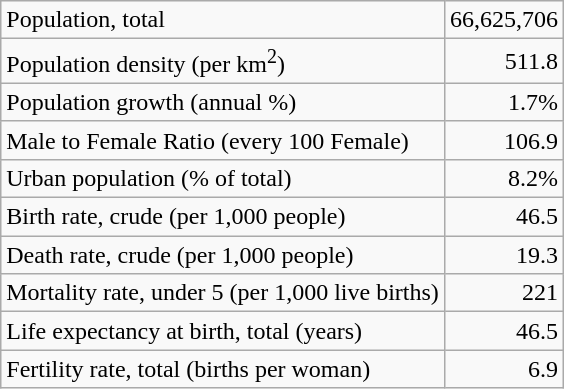<table class="wikitable">
<tr>
<td>Population, total</td>
<td style="text-align: right;">66,625,706</td>
</tr>
<tr>
<td>Population density (per km<sup>2</sup>)</td>
<td style="text-align: right;">511.8</td>
</tr>
<tr>
<td>Population growth (annual %)</td>
<td style="text-align: right;">1.7%</td>
</tr>
<tr>
<td>Male to Female Ratio (every 100 Female)</td>
<td style="text-align: right;">106.9</td>
</tr>
<tr>
<td>Urban population (% of total)</td>
<td style="text-align: right;">8.2%</td>
</tr>
<tr>
<td>Birth rate, crude (per 1,000 people)</td>
<td style="text-align: right;">46.5</td>
</tr>
<tr>
<td>Death rate, crude (per 1,000 people)</td>
<td style="text-align: right;">19.3</td>
</tr>
<tr>
<td>Mortality rate, under 5 (per 1,000 live births)</td>
<td style="text-align: right;">221</td>
</tr>
<tr>
<td>Life expectancy at birth, total (years)</td>
<td style="text-align: right;">46.5</td>
</tr>
<tr>
<td>Fertility rate, total (births per woman)</td>
<td style="text-align: right;">6.9</td>
</tr>
</table>
